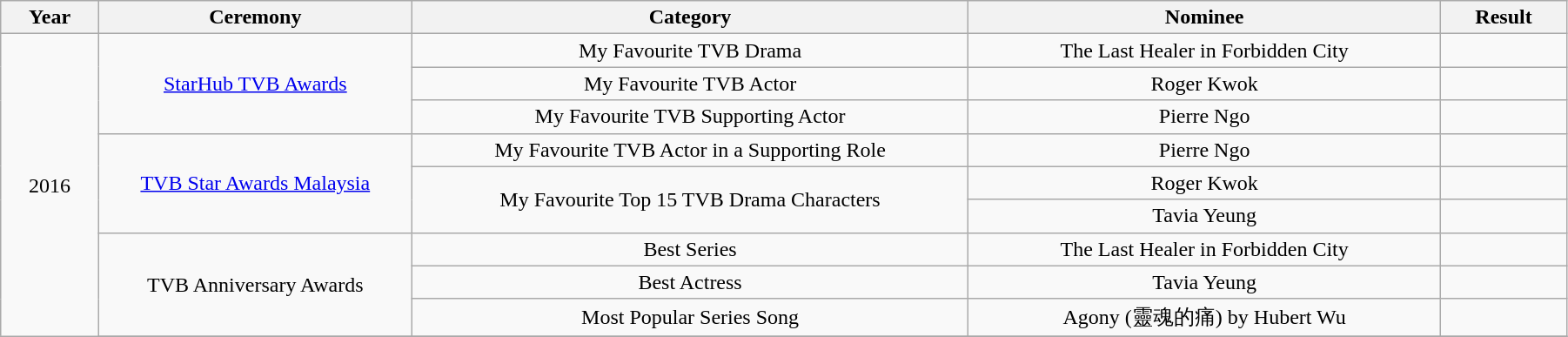<table class="wikitable" style="width:95%;">
<tr>
<th style="width:45px;">Year</th>
<th style="width:160px;">Ceremony</th>
<th style="width:290px;">Category</th>
<th style="width:245px;">Nominee</th>
<th style="width:60px;">Result</th>
</tr>
<tr>
<td align="center" rowspan=31>2016</td>
<td align="center" rowspan=3><a href='#'>StarHub TVB Awards</a></td>
<td align="center">My Favourite TVB Drama</td>
<td align="center">The Last Healer in Forbidden City</td>
<td></td>
</tr>
<tr>
<td align="center">My Favourite TVB Actor</td>
<td align="center">Roger Kwok</td>
<td></td>
</tr>
<tr>
<td align="center">My Favourite TVB Supporting Actor</td>
<td align="center">Pierre Ngo</td>
<td></td>
</tr>
<tr>
<td align="center" rowspan=3><a href='#'>TVB Star Awards Malaysia</a></td>
<td align="center">My Favourite TVB Actor in a Supporting Role</td>
<td align="center">Pierre Ngo</td>
<td></td>
</tr>
<tr>
<td rowspan=2 align="center">My Favourite Top 15 TVB Drama Characters</td>
<td align="center">Roger Kwok</td>
<td></td>
</tr>
<tr>
<td align="center">Tavia Yeung</td>
<td></td>
</tr>
<tr>
<td align="center" rowspan=3>TVB Anniversary Awards</td>
<td align="center">Best Series</td>
<td align="center">The Last Healer in Forbidden City</td>
<td></td>
</tr>
<tr>
<td align="center">Best Actress</td>
<td align="center">Tavia Yeung</td>
<td></td>
</tr>
<tr>
<td align="center">Most Popular Series Song</td>
<td align="center">Agony (靈魂的痛) by Hubert Wu</td>
<td></td>
</tr>
<tr>
</tr>
</table>
